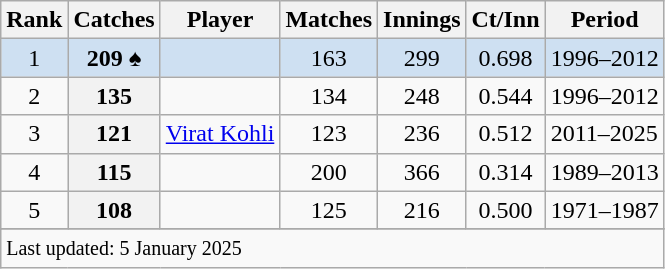<table class="wikitable sortable">
<tr>
<th scope=col>Rank</th>
<th scope=col>Catches</th>
<th scope=col>Player</th>
<th scope=col>Matches</th>
<th scope=col>Innings</th>
<th scope=col>Ct/Inn</th>
<th scope=col>Period</th>
</tr>
<tr bgcolor=#cee0f2>
<td align=center>1</td>
<th scope=row style="background:#cee0f2; text-align:center;">209 ♠</th>
<td></td>
<td align=center>163</td>
<td align=center>299</td>
<td align=center>0.698</td>
<td>1996–2012</td>
</tr>
<tr>
<td align=center>2</td>
<th scope=row style=text-align:center;>135</th>
<td></td>
<td align=center>134</td>
<td align=center>248</td>
<td align=center>0.544</td>
<td>1996–2012</td>
</tr>
<tr>
<td align=center>3</td>
<th scope=row style=text-align:center;>121</th>
<td><a href='#'>Virat Kohli</a></td>
<td align=center>123</td>
<td align=center>236</td>
<td align=center>0.512</td>
<td>2011–2025</td>
</tr>
<tr>
<td align=center>4</td>
<th scope=row style=text-align:center;>115</th>
<td></td>
<td align=center>200</td>
<td align=center>366</td>
<td align=center>0.314</td>
<td>1989–2013</td>
</tr>
<tr>
<td align=center>5</td>
<th scope=row style=text-align:center;>108</th>
<td></td>
<td align=center>125</td>
<td align=center>216</td>
<td align=center>0.500</td>
<td>1971–1987</td>
</tr>
<tr>
</tr>
<tr class=sortbottom>
<td colspan=7><small>Last updated: 5 January 2025</small></td>
</tr>
</table>
